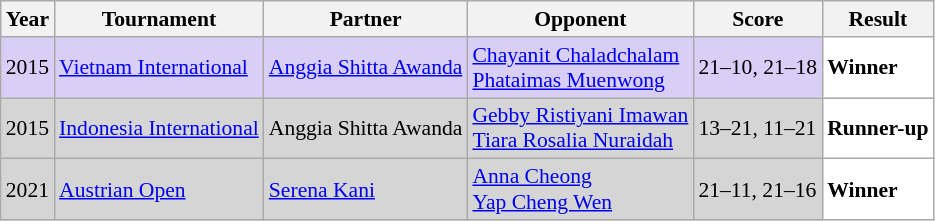<table class="sortable wikitable" style="font-size: 90%">
<tr>
<th>Year</th>
<th>Tournament</th>
<th>Partner</th>
<th>Opponent</th>
<th>Score</th>
<th>Result</th>
</tr>
<tr style="background:#D8CEF6">
<td align="center">2015</td>
<td align="left"><a href='#'>Vietnam International</a></td>
<td align="left"> <a href='#'>Anggia Shitta Awanda</a></td>
<td align="left"> <a href='#'>Chayanit Chaladchalam</a> <br>  <a href='#'>Phataimas Muenwong</a></td>
<td align="left">21–10, 21–18</td>
<td style="text-align:left; background:white"> <strong>Winner</strong></td>
</tr>
<tr style="background:#D5D5D5">
<td align="center">2015</td>
<td align="left"><a href='#'>Indonesia International</a></td>
<td align="left"> Anggia Shitta Awanda</td>
<td align="left"> <a href='#'>Gebby Ristiyani Imawan</a> <br>  <a href='#'>Tiara Rosalia Nuraidah</a></td>
<td align="left">13–21, 11–21</td>
<td style="text-align:left; background:white"> <strong>Runner-up</strong></td>
</tr>
<tr style="background:#D5D5D5">
<td align="center">2021</td>
<td align="left"><a href='#'>Austrian Open</a></td>
<td align="left"> <a href='#'>Serena Kani</a></td>
<td align="left"> <a href='#'>Anna Cheong</a> <br>  <a href='#'>Yap Cheng Wen</a></td>
<td align="left">21–11, 21–16</td>
<td style="text-align:left; background:white"> <strong>Winner</strong></td>
</tr>
</table>
